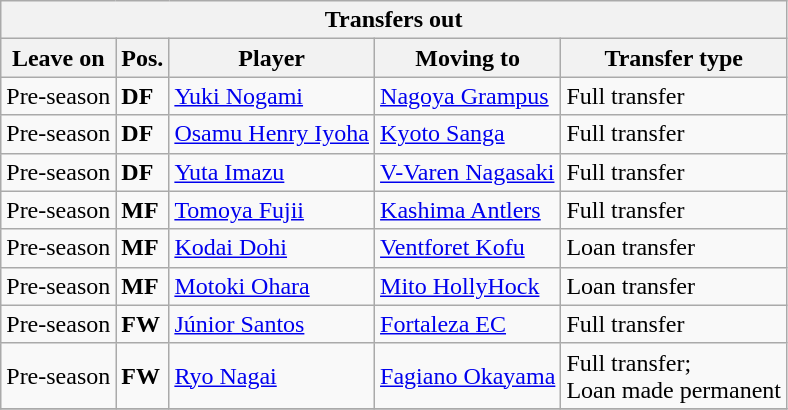<table class="wikitable sortable" style=“text-align:left;>
<tr>
<th colspan="5">Transfers out</th>
</tr>
<tr>
<th>Leave on</th>
<th>Pos.</th>
<th>Player</th>
<th>Moving to</th>
<th>Transfer type</th>
</tr>
<tr>
<td>Pre-season</td>
<td><strong>DF</strong></td>
<td> <a href='#'>Yuki Nogami</a></td>
<td> <a href='#'>Nagoya Grampus</a></td>
<td>Full transfer</td>
</tr>
<tr>
<td>Pre-season</td>
<td><strong>DF</strong></td>
<td> <a href='#'>Osamu Henry Iyoha</a></td>
<td> <a href='#'>Kyoto Sanga</a></td>
<td>Full transfer</td>
</tr>
<tr>
<td>Pre-season</td>
<td><strong>DF</strong></td>
<td> <a href='#'>Yuta Imazu</a></td>
<td> <a href='#'>V-Varen Nagasaki</a></td>
<td>Full transfer</td>
</tr>
<tr>
<td>Pre-season</td>
<td><strong>MF</strong></td>
<td> <a href='#'>Tomoya Fujii</a></td>
<td> <a href='#'>Kashima Antlers</a></td>
<td>Full transfer</td>
</tr>
<tr>
<td>Pre-season</td>
<td><strong>MF</strong></td>
<td> <a href='#'>Kodai Dohi</a></td>
<td> <a href='#'>Ventforet Kofu</a></td>
<td>Loan transfer</td>
</tr>
<tr>
<td>Pre-season</td>
<td><strong>MF</strong></td>
<td> <a href='#'>Motoki Ohara</a></td>
<td> <a href='#'>Mito HollyHock</a></td>
<td>Loan transfer</td>
</tr>
<tr>
<td>Pre-season</td>
<td><strong>FW</strong></td>
<td> <a href='#'>Júnior Santos</a></td>
<td> <a href='#'>Fortaleza EC</a></td>
<td>Full transfer</td>
</tr>
<tr>
<td>Pre-season</td>
<td><strong>FW</strong></td>
<td> <a href='#'>Ryo Nagai</a></td>
<td> <a href='#'>Fagiano Okayama</a></td>
<td>Full transfer;<br> Loan made permanent</td>
</tr>
<tr>
</tr>
</table>
